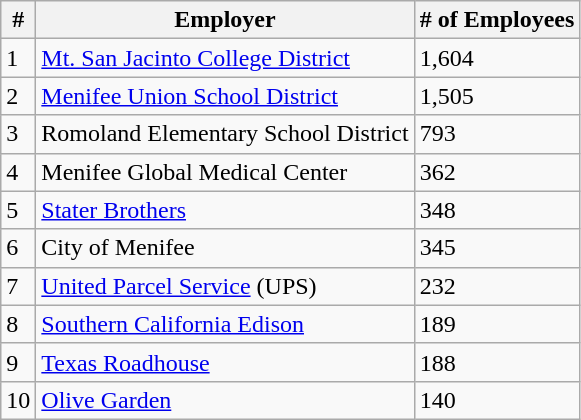<table class="wikitable sortable" border="1">
<tr>
<th>#</th>
<th>Employer</th>
<th># of Employees</th>
</tr>
<tr>
<td>1</td>
<td><a href='#'>Mt. San Jacinto College District</a></td>
<td>1,604</td>
</tr>
<tr>
<td>2</td>
<td><a href='#'>Menifee Union School District</a></td>
<td>1,505</td>
</tr>
<tr>
<td>3</td>
<td>Romoland Elementary School District</td>
<td>793</td>
</tr>
<tr>
<td>4</td>
<td>Menifee Global Medical Center</td>
<td>362</td>
</tr>
<tr>
<td>5</td>
<td><a href='#'>Stater Brothers</a></td>
<td>348</td>
</tr>
<tr>
<td>6</td>
<td>City of Menifee</td>
<td>345</td>
</tr>
<tr>
<td>7</td>
<td><a href='#'>United Parcel Service</a> (UPS)</td>
<td>232</td>
</tr>
<tr>
<td>8</td>
<td><a href='#'>Southern California Edison</a></td>
<td>189</td>
</tr>
<tr>
<td>9</td>
<td><a href='#'>Texas Roadhouse</a></td>
<td>188</td>
</tr>
<tr>
<td>10</td>
<td><a href='#'>Olive Garden</a></td>
<td>140</td>
</tr>
</table>
